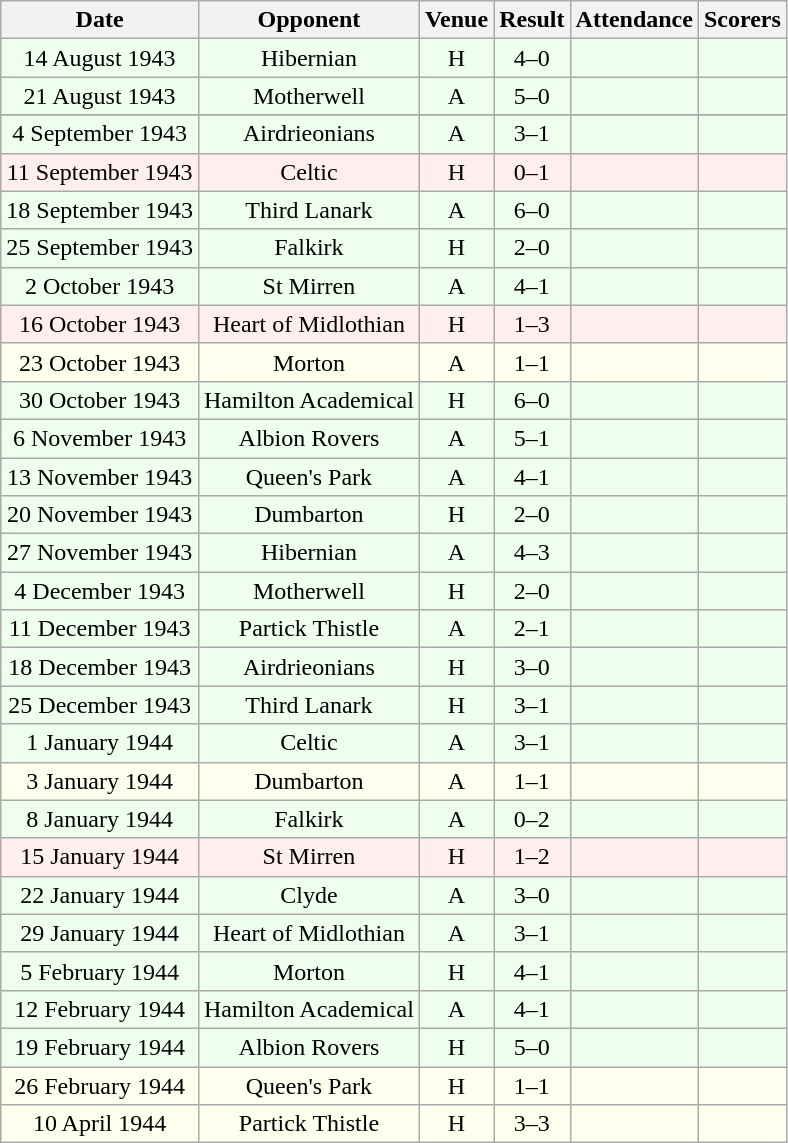<table class="wikitable sortable" style="font-size:100%; text-align:center">
<tr>
<th>Date</th>
<th>Opponent</th>
<th>Venue</th>
<th>Result</th>
<th>Attendance</th>
<th>Scorers</th>
</tr>
<tr bgcolor = "#EEFFEE">
<td>14 August 1943</td>
<td>Hibernian</td>
<td>H</td>
<td>4–0</td>
<td></td>
<td></td>
</tr>
<tr bgcolor = "#EEFFEE">
<td>21 August 1943</td>
<td>Motherwell</td>
<td>A</td>
<td>5–0</td>
<td></td>
<td></td>
</tr>
<tr bgcolor = "#EEFFEE">
</tr>
<tr>
</tr>
<tr bgcolor = "#EEFFEE">
<td>4 September 1943</td>
<td>Airdrieonians</td>
<td>A</td>
<td>3–1</td>
<td></td>
<td></td>
</tr>
<tr bgcolor = "#FFEEEE">
<td>11 September 1943</td>
<td>Celtic</td>
<td>H</td>
<td>0–1</td>
<td></td>
<td></td>
</tr>
<tr bgcolor = "#EEFFEE">
<td>18 September 1943</td>
<td>Third Lanark</td>
<td>A</td>
<td>6–0</td>
<td></td>
<td></td>
</tr>
<tr bgcolor = "#EEFFEE">
<td>25 September 1943</td>
<td>Falkirk</td>
<td>H</td>
<td>2–0</td>
<td></td>
<td></td>
</tr>
<tr bgcolor = "#EEFFEE">
<td>2 October 1943</td>
<td>St Mirren</td>
<td>A</td>
<td>4–1</td>
<td></td>
<td></td>
</tr>
<tr bgcolor = "#FFEEEE">
<td>16 October 1943</td>
<td>Heart of Midlothian</td>
<td>H</td>
<td>1–3</td>
<td></td>
<td></td>
</tr>
<tr bgcolor = "#FFFFEE">
<td>23 October 1943</td>
<td>Morton</td>
<td>A</td>
<td>1–1</td>
<td></td>
<td></td>
</tr>
<tr bgcolor = "#EEFFEE">
<td>30 October 1943</td>
<td>Hamilton Academical</td>
<td>H</td>
<td>6–0</td>
<td></td>
<td></td>
</tr>
<tr bgcolor = "#EEFFEE">
<td>6 November 1943</td>
<td>Albion Rovers</td>
<td>A</td>
<td>5–1</td>
<td></td>
<td></td>
</tr>
<tr bgcolor = "#EEFFEE">
<td>13 November 1943</td>
<td>Queen's Park</td>
<td>A</td>
<td>4–1</td>
<td></td>
<td></td>
</tr>
<tr bgcolor = "#EEFFEE">
<td>20 November 1943</td>
<td>Dumbarton</td>
<td>H</td>
<td>2–0</td>
<td></td>
<td></td>
</tr>
<tr bgcolor = "#EEFFEE">
<td>27 November 1943</td>
<td>Hibernian</td>
<td>A</td>
<td>4–3</td>
<td></td>
<td></td>
</tr>
<tr bgcolor = "#EEFFEE">
<td>4 December 1943</td>
<td>Motherwell</td>
<td>H</td>
<td>2–0</td>
<td></td>
<td></td>
</tr>
<tr bgcolor = "#EEFFEE">
<td>11 December 1943</td>
<td>Partick Thistle</td>
<td>A</td>
<td>2–1</td>
<td></td>
<td></td>
</tr>
<tr bgcolor = "#EEFFEE">
<td>18 December 1943</td>
<td>Airdrieonians</td>
<td>H</td>
<td>3–0</td>
<td></td>
<td></td>
</tr>
<tr bgcolor = "#EEFFEE">
<td>25 December 1943</td>
<td>Third Lanark</td>
<td>H</td>
<td>3–1</td>
<td></td>
<td></td>
</tr>
<tr bgcolor = "#EEFFEE">
<td>1 January 1944</td>
<td>Celtic</td>
<td>A</td>
<td>3–1</td>
<td></td>
<td></td>
</tr>
<tr bgcolor = "#FFFFEE">
<td>3 January 1944</td>
<td>Dumbarton</td>
<td>A</td>
<td>1–1</td>
<td></td>
<td></td>
</tr>
<tr bgcolor = "#EEFFEE">
<td>8 January 1944</td>
<td>Falkirk</td>
<td>A</td>
<td>0–2</td>
<td></td>
<td></td>
</tr>
<tr bgcolor = "#FFEEEE">
<td>15 January 1944</td>
<td>St Mirren</td>
<td>H</td>
<td>1–2</td>
<td></td>
<td></td>
</tr>
<tr bgcolor = "#EEFFEE">
<td>22 January 1944</td>
<td>Clyde</td>
<td>A</td>
<td>3–0</td>
<td></td>
<td></td>
</tr>
<tr bgcolor = "#EEFFEE">
<td>29 January 1944</td>
<td>Heart of Midlothian</td>
<td>A</td>
<td>3–1</td>
<td></td>
<td></td>
</tr>
<tr bgcolor = "#EEFFEE">
<td>5 February 1944</td>
<td>Morton</td>
<td>H</td>
<td>4–1</td>
<td></td>
<td></td>
</tr>
<tr bgcolor = "#EEFFEE">
<td>12 February 1944</td>
<td>Hamilton Academical</td>
<td>A</td>
<td>4–1</td>
<td></td>
<td></td>
</tr>
<tr bgcolor = "#EEFFEE">
<td>19 February 1944</td>
<td>Albion Rovers</td>
<td>H</td>
<td>5–0</td>
<td></td>
<td></td>
</tr>
<tr bgcolor = "#FFFFEE">
<td>26 February 1944</td>
<td>Queen's Park</td>
<td>H</td>
<td>1–1</td>
<td></td>
<td></td>
</tr>
<tr bgcolor = "#FFFFEE">
<td>10 April 1944</td>
<td>Partick Thistle</td>
<td>H</td>
<td>3–3</td>
<td></td>
<td></td>
</tr>
</table>
